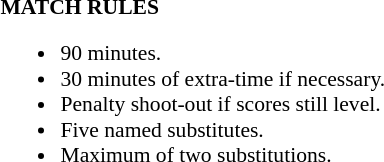<table width=100% style="font-size: 90%">
<tr>
<td width=50% valign=top><br><strong>MATCH RULES</strong><ul><li>90 minutes.</li><li>30 minutes of extra-time if necessary.</li><li>Penalty shoot-out if scores still level.</li><li>Five named substitutes.</li><li>Maximum of two substitutions.</li></ul></td>
</tr>
</table>
